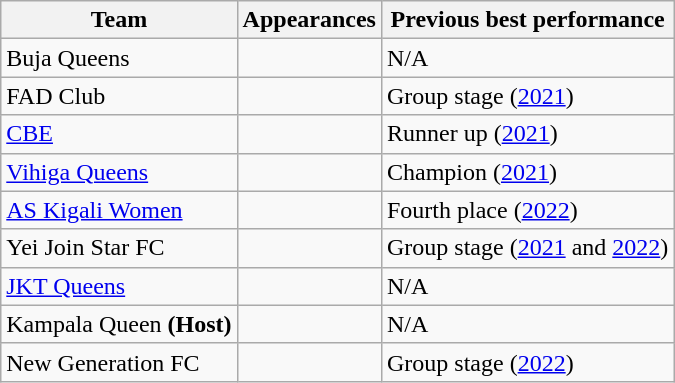<table class="wikitable sortable" style="text-align: left;">
<tr>
<th>Team</th>
<th>Appearances</th>
<th>Previous best performance</th>
</tr>
<tr>
<td>  Buja Queens</td>
<td></td>
<td>N/A</td>
</tr>
<tr>
<td> FAD Club</td>
<td></td>
<td>Group stage (<a href='#'>2021</a>)</td>
</tr>
<tr>
<td> <a href='#'>CBE</a></td>
<td></td>
<td>Runner up (<a href='#'>2021</a>)</td>
</tr>
<tr>
<td> <a href='#'>Vihiga Queens</a></td>
<td></td>
<td>Champion (<a href='#'>2021</a>)</td>
</tr>
<tr>
<td> <a href='#'>AS Kigali Women</a></td>
<td></td>
<td>Fourth place (<a href='#'>2022</a>)</td>
</tr>
<tr>
<td> Yei Join Star FC</td>
<td></td>
<td>Group stage (<a href='#'>2021</a> and <a href='#'>2022</a>)</td>
</tr>
<tr>
<td> <a href='#'>JKT Queens</a></td>
<td></td>
<td>N/A</td>
</tr>
<tr>
<td> Kampala Queen <strong>(Host)</strong></td>
<td></td>
<td>N/A</td>
</tr>
<tr>
<td> New Generation FC</td>
<td></td>
<td>Group stage (<a href='#'>2022</a>)</td>
</tr>
</table>
